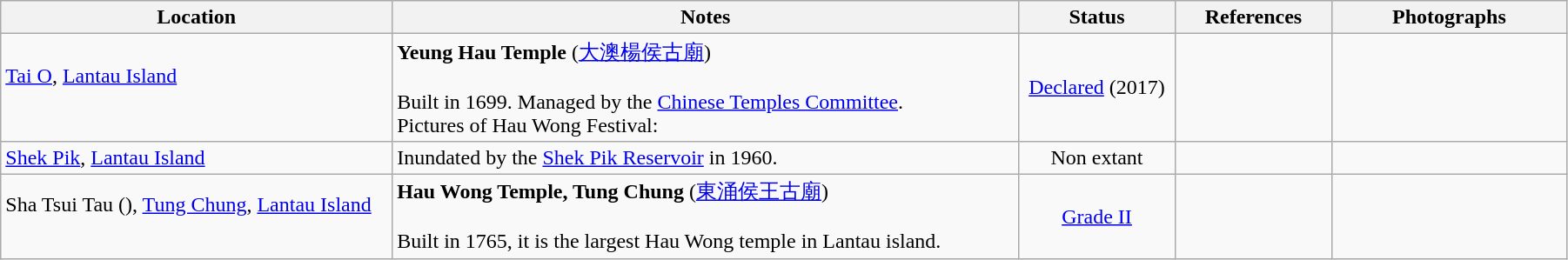<table class="wikitable sortable" style="width:95%">
<tr>
<th width="25%">Location</th>
<th width="40%">Notes</th>
<th width="10%">Status</th>
<th width="10%">References</th>
<th width="15%">Photographs</th>
</tr>
<tr>
<td><a href='#'>Tai O</a>, <a href='#'>Lantau Island</a><br><br></td>
<td><strong>Yeung Hau Temple</strong> (<a href='#'>大澳楊侯古廟</a>)<br><br>Built in 1699. Managed by the <a href='#'>Chinese Temples Committee</a>.<br>
Pictures of Hau Wong Festival:  </td>
<td style="text-align:center"><a href='#'>Declared</a> (2017)</td>
<td> </td>
<td></td>
</tr>
<tr>
<td><a href='#'>Shek Pik</a>, <a href='#'>Lantau Island</a></td>
<td>Inundated by the <a href='#'>Shek Pik Reservoir</a> in 1960.</td>
<td style="text-align:center">Non extant</td>
<td></td>
<td></td>
</tr>
<tr>
<td>Sha Tsui Tau (), <a href='#'>Tung Chung</a>, <a href='#'>Lantau Island</a><br><br></td>
<td><strong>Hau Wong Temple, Tung Chung</strong> (<a href='#'>東涌侯王古廟</a>)<br><br>Built in 1765, it is the largest Hau Wong temple in Lantau island.</td>
<td style="text-align:center"><a href='#'>Grade II</a></td>
<td>   </td>
<td></td>
</tr>
</table>
